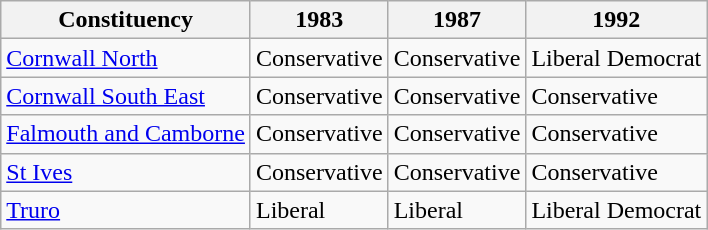<table class="wikitable">
<tr>
<th>Constituency</th>
<th>1983</th>
<th>1987</th>
<th>1992</th>
</tr>
<tr>
<td><a href='#'>Cornwall North</a></td>
<td bgcolor=>Conservative</td>
<td bgcolor=>Conservative</td>
<td bgcolor=>Liberal Democrat</td>
</tr>
<tr>
<td><a href='#'>Cornwall South East</a></td>
<td bgcolor=>Conservative</td>
<td bgcolor=>Conservative</td>
<td bgcolor=>Conservative</td>
</tr>
<tr>
<td><a href='#'>Falmouth and Camborne</a></td>
<td bgcolor=>Conservative</td>
<td bgcolor=>Conservative</td>
<td bgcolor=>Conservative</td>
</tr>
<tr>
<td><a href='#'>St Ives</a></td>
<td bgcolor=>Conservative</td>
<td bgcolor=>Conservative</td>
<td bgcolor=>Conservative</td>
</tr>
<tr>
<td><a href='#'>Truro</a></td>
<td bgcolor=>Liberal</td>
<td bgcolor=>Liberal</td>
<td bgcolor=>Liberal Democrat</td>
</tr>
</table>
